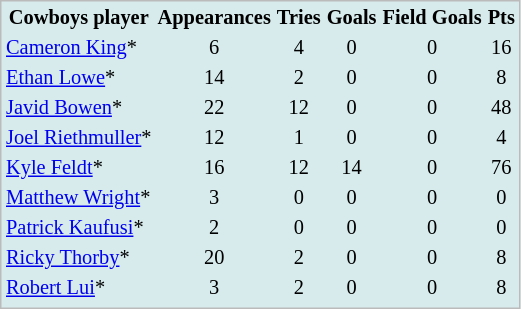<table cellpadding=1 style="border:1px solid #BBB; background-color:#d7ebed; font-size:85%;">
<tr>
<th>Cowboys player</th>
<th>Appearances</th>
<th>Tries</th>
<th>Goals</th>
<th>Field Goals</th>
<th>Pts</th>
</tr>
<tr ---->
<td> <a href='#'>Cameron King</a>*</td>
<td align="center">6</td>
<td align="center">4</td>
<td align="center">0</td>
<td align="center">0</td>
<td align="center">16</td>
</tr>
<tr ---->
<td> <a href='#'>Ethan Lowe</a>*</td>
<td align="center">14</td>
<td align="center">2</td>
<td align="center">0</td>
<td align="center">0</td>
<td align="center">8</td>
</tr>
<tr ---->
<td> <a href='#'>Javid Bowen</a>*</td>
<td align="center">22</td>
<td align="center">12</td>
<td align="center">0</td>
<td align="center">0</td>
<td align="center">48</td>
</tr>
<tr ---->
<td> <a href='#'>Joel Riethmuller</a>*</td>
<td align="center">12</td>
<td align="center">1</td>
<td align="center">0</td>
<td align="center">0</td>
<td align="center">4</td>
</tr>
<tr ---->
<td> <a href='#'>Kyle Feldt</a>*</td>
<td align="center">16</td>
<td align="center">12</td>
<td align="center">14</td>
<td align="center">0</td>
<td align="center">76</td>
</tr>
<tr ---->
<td> <a href='#'>Matthew Wright</a>*</td>
<td align="center">3</td>
<td align="center">0</td>
<td align="center">0</td>
<td align="center">0</td>
<td align="center">0</td>
</tr>
<tr ---->
<td> <a href='#'>Patrick Kaufusi</a>*</td>
<td align="center">2</td>
<td align="center">0</td>
<td align="center">0</td>
<td align="center">0</td>
<td align="center">0</td>
</tr>
<tr ---->
<td> <a href='#'>Ricky Thorby</a>*</td>
<td align="center">20</td>
<td align="center">2</td>
<td align="center">0</td>
<td align="center">0</td>
<td align="center">8</td>
</tr>
<tr ---->
<td> <a href='#'>Robert Lui</a>*</td>
<td align="center">3</td>
<td align="center">2</td>
<td align="center">0</td>
<td align="center">0</td>
<td align="center">8</td>
</tr>
<tr ---->
</tr>
</table>
